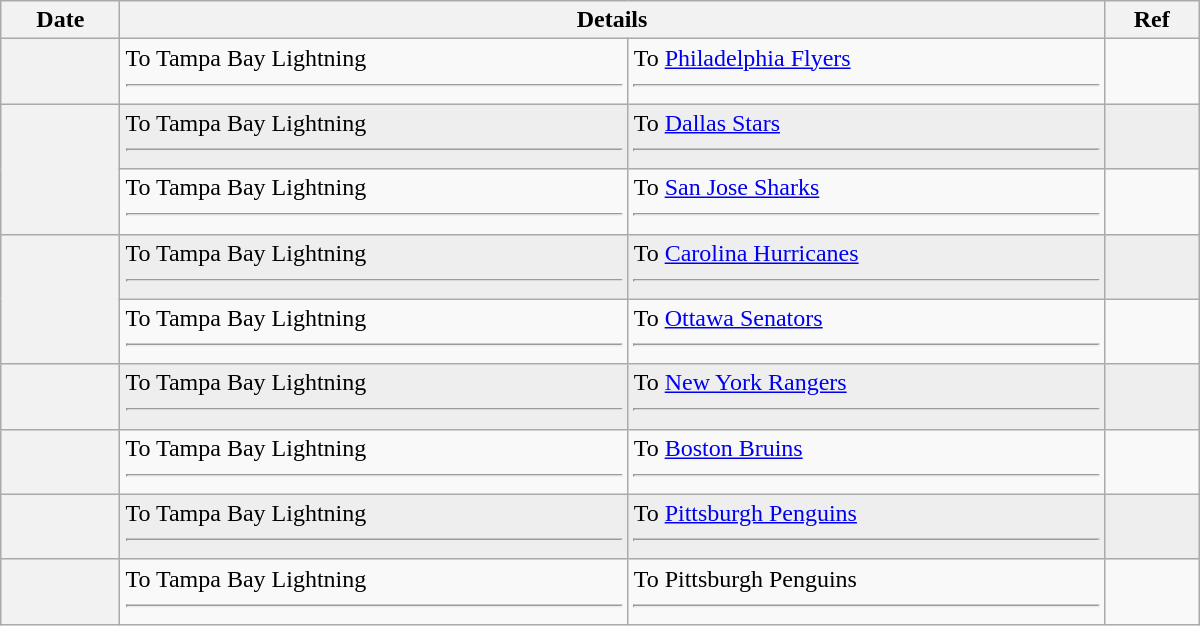<table class="wikitable plainrowheaders" style="width: 50em;">
<tr>
<th scope="col">Date</th>
<th scope="col" colspan="2">Details</th>
<th scope="col">Ref</th>
</tr>
<tr>
<th scope="row"></th>
<td valign="top">To Tampa Bay Lightning <hr></td>
<td valign="top">To <a href='#'>Philadelphia Flyers</a> <hr></td>
<td></td>
</tr>
<tr bgcolor="#eeeeee">
<th scope="row" rowspan=2></th>
<td valign="top">To Tampa Bay Lightning <hr></td>
<td valign="top">To <a href='#'>Dallas Stars</a> <hr></td>
<td></td>
</tr>
<tr>
<td valign="top">To Tampa Bay Lightning <hr></td>
<td valign="top">To <a href='#'>San Jose Sharks</a> <hr></td>
<td></td>
</tr>
<tr bgcolor="#eeeeee">
<th scope="row" rowspan=2></th>
<td valign="top">To Tampa Bay Lightning <hr></td>
<td valign="top">To <a href='#'>Carolina Hurricanes</a> <hr></td>
<td></td>
</tr>
<tr>
<td valign="top">To Tampa Bay Lightning <hr></td>
<td valign="top">To <a href='#'>Ottawa Senators</a> <hr></td>
<td></td>
</tr>
<tr bgcolor="#eeeeee">
<th scope="row"></th>
<td valign="top">To Tampa Bay Lightning <hr></td>
<td valign="top">To <a href='#'>New York Rangers</a> <hr></td>
<td></td>
</tr>
<tr>
<th scope="row"></th>
<td valign="top">To Tampa Bay Lightning <hr></td>
<td valign="top">To <a href='#'>Boston Bruins</a> <hr></td>
<td></td>
</tr>
<tr bgcolor="#eeeeee">
<th scope="row"></th>
<td valign="top">To Tampa Bay Lightning <hr></td>
<td valign="top">To <a href='#'>Pittsburgh Penguins</a> <hr></td>
<td></td>
</tr>
<tr>
<th scope="row"></th>
<td valign="top">To Tampa Bay Lightning <hr></td>
<td valign="top">To Pittsburgh Penguins <hr></td>
<td></td>
</tr>
</table>
